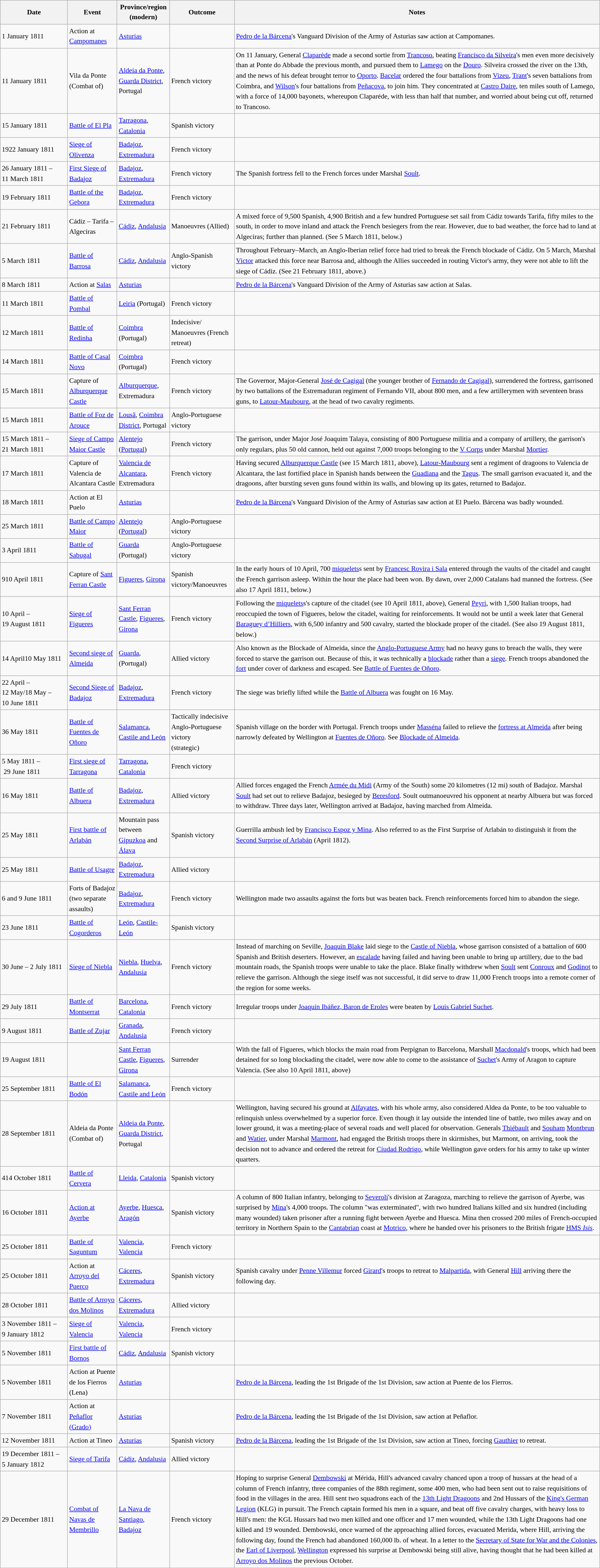<table class="wikitable sortable" style="font-size:90%; text-align:left; line-height:150%;">
<tr>
<th>Date</th>
<th>Event</th>
<th>Province/<wbr>region (modern)</th>
<th>Outcome</th>
<th>Notes</th>
</tr>
<tr>
<td>1 January 1811</td>
<td>Action at <a href='#'>Campomanes</a></td>
<td><a href='#'>Asturias</a></td>
<td></td>
<td><a href='#'>Pedro de la Bárcena</a>'s Vanguard Division of the Army of Asturias saw action at Campomanes.</td>
</tr>
<tr>
<td>11 January 1811</td>
<td>Vila da Ponte (Combat of)</td>
<td><a href='#'>Aldeia da Ponte</a>, <a href='#'>Guarda District</a>, Portugal</td>
<td>French victory</td>
<td>On 11 January, General <a href='#'>Claparède</a> made a second sortie from <a href='#'>Trancoso</a>, beating <a href='#'>Francisco da Silveira</a>'s men even more decisively than at Ponte do Abbade the previous month, and pursued them to <a href='#'>Lamego</a> on the <a href='#'>Douro</a>. Silveira crossed the river on the 13th, and the news of his defeat brought terror to <a href='#'>Oporto</a>. <a href='#'>Bacelar</a> ordered the four battalions from <a href='#'>Vizeu</a>, <a href='#'>Trant</a>'s seven battalions from Coimbra, and <a href='#'>Wilson</a>'s four battalions from <a href='#'>Peñacova</a>, to join him. They concentrated at <a href='#'>Castro Daire</a>, ten miles south of Lamego, with a force of 14,000 bayonets, whereupon Claparéde, with less than half that number, and worried about being cut off, returned to Trancoso.</td>
</tr>
<tr>
<td>15 January 1811</td>
<td data-sort-value="Pla"><a href='#'>Battle of El Pla</a></td>
<td><a href='#'>Tarragona</a>, <a href='#'>Catalonia</a></td>
<td>Spanish victory</td>
<td></td>
</tr>
<tr>
<td data-sort-value="19 January 1811">1922 January 1811</td>
<td data-sort-value="Olivenza"><a href='#'>Siege of Olivenza</a></td>
<td><a href='#'>Badajoz</a>, <a href='#'>Extremadura</a></td>
<td>French victory</td>
<td></td>
</tr>
<tr>
<td data-sort-value="26 January 1811">26 January 1811 – 11 March 1811</td>
<td data-sort-value="Badajoz"><a href='#'>First Siege of Badajoz</a></td>
<td><a href='#'>Badajoz</a>, <a href='#'>Extremadura</a></td>
<td>French victory</td>
<td>The Spanish fortress fell to the French forces under Marshal <a href='#'>Soult</a>.</td>
</tr>
<tr>
<td>19 February 1811</td>
<td data-sort-value="Gebora"><a href='#'>Battle of the Gebora</a></td>
<td><a href='#'>Badajoz</a>, <a href='#'>Extremadura</a></td>
<td>French victory</td>
<td></td>
</tr>
<tr>
<td>21 February 1811</td>
<td>Cádiz – Tarifa – Algeciras</td>
<td><a href='#'>Cádiz</a>, <a href='#'>Andalusia</a></td>
<td>Manoeuvres (Allied)</td>
<td>A mixed force of 9,500 Spanish, 4,900 British and a few hundred Portuguese set sail from Cádiz towards Tarifa, fifty miles to the south, in order to move inland and attack the French besiegers from the rear. However, due to bad weather, the force had to land at Algeciras; further than planned. (See 5 March 1811, below.)</td>
</tr>
<tr>
<td>5 March 1811</td>
<td data-sort-value="Barrosa"><a href='#'>Battle of Barrosa</a></td>
<td><a href='#'>Cádiz</a>, <a href='#'>Andalusia</a></td>
<td>Anglo-Spanish victory</td>
<td>Throughout February–March, an Anglo-Iberian relief force had tried to break the French blockade of Cádiz. On 5 March, Marshal <a href='#'>Victor</a> attacked this force near Barrosa and, although the Allies succeeded in routing Victor's army, they were not able to lift the siege of Cádiz. (See 21 February 1811, above.)</td>
</tr>
<tr>
<td>8 March 1811</td>
<td>Action at <a href='#'>Salas</a></td>
<td><a href='#'>Asturias</a></td>
<td></td>
<td><a href='#'>Pedro de la Bárcena</a>'s Vanguard Division of the Army of Asturias saw action at Salas.</td>
</tr>
<tr>
<td>11 March 1811</td>
<td data-sort-value="Pombal"><a href='#'>Battle of Pombal</a></td>
<td><a href='#'>Leiria</a> (Portugal)</td>
<td>French victory</td>
<td></td>
</tr>
<tr>
<td>12 March 1811</td>
<td data-sort-value="Redinha"><a href='#'>Battle of Redinha</a></td>
<td><a href='#'>Coimbra</a> (Portugal)</td>
<td>Indecisive/<wbr>Manoeuvres (French retreat)</td>
<td></td>
</tr>
<tr>
<td>14 March 1811</td>
<td data-sort-value="Casal Novo"><a href='#'>Battle of Casal Novo</a></td>
<td><a href='#'>Coimbra</a> (Portugal)</td>
<td>French victory</td>
<td></td>
</tr>
<tr>
<td>15 March 1811</td>
<td data-sort-value="Alburquerque">Capture of <a href='#'>Alburquerque Castle</a></td>
<td><a href='#'>Alburquerque</a>, Extremadura</td>
<td>French victory</td>
<td>The Governor, Major-General <a href='#'>José de Cagigal</a> (the younger brother of <a href='#'>Fernando de Cagigal</a>), surrendered the fortress, garrisoned by two battalions of the Estremaduran regiment of Fernando VII, about 800 men, and a few artillerymen with seventeen brass guns, to <a href='#'>Latour-Maubourg</a>, at the head of two cavalry regiments.</td>
</tr>
<tr>
<td>15 March 1811</td>
<td data-sort-value="Foz de Arouce"><a href='#'>Battle of Foz de Arouce</a></td>
<td><a href='#'>Lousã</a>, <a href='#'>Coimbra District</a>, Portugal</td>
<td>Anglo-Portuguese victory</td>
<td></td>
</tr>
<tr>
<td data-sort-value="15 March 1811">15 March 1811 – 21 March 1811</td>
<td data-sort-value="Campo Maior Castle"><a href='#'>Siege of Campo Maior Castle</a></td>
<td><a href='#'>Alentejo</a> (<a href='#'>Portugal</a>)</td>
<td>French victory</td>
<td>The garrison, under Major José Joaquim Talaya, consisting of 800 Portuguese militia and a company of artillery, the garrison's only regulars, plus 50 old cannon, held out against 7,000 troops belonging to the <a href='#'>V Corps</a> under Marshal <a href='#'>Mortier</a>.</td>
</tr>
<tr>
<td>17 March 1811</td>
<td data-sort-value="Valencia de Alcantara">Capture of Valencia de Alcantara Castle</td>
<td><a href='#'>Valencia de Alcantara</a>, Extremadura</td>
<td>French victory</td>
<td>Having secured <a href='#'>Alburquerque Castle</a> (see 15 March 1811, above), <a href='#'>Latour-Maubourg</a> sent a regiment of dragoons to Valencia de Alcantara, the last fortified place in Spanish hands between the <a href='#'>Guadiana</a> and the <a href='#'>Tagus</a>. The small garrison evacuated it, and the dragoons, after bursting seven guns found within its walls, and blowing up its gates, returned to Badajoz.</td>
</tr>
<tr>
<td>18 March 1811</td>
<td>Action at El Puelo</td>
<td><a href='#'>Asturias</a></td>
<td></td>
<td><a href='#'>Pedro de la Bárcena</a>'s Vanguard Division of the Army of Asturias saw action at El Puelo. Bárcena was badly wounded.</td>
</tr>
<tr>
<td>25 March 1811</td>
<td data-sort-value="Campo Maior"><a href='#'>Battle of Campo Maior</a></td>
<td><a href='#'>Alentejo</a> (<a href='#'>Portugal</a>)</td>
<td>Anglo-Portuguese victory</td>
<td></td>
</tr>
<tr>
<td>3 April 1811</td>
<td data-sort-value="Sabugal"><a href='#'>Battle of Sabugal</a></td>
<td><a href='#'>Guarda</a> (Portugal)</td>
<td>Anglo-Portuguese victory</td>
<td></td>
</tr>
<tr>
<td data-sort-value="9 April 1811">910 April 1811</td>
<td>Capture of <a href='#'>Sant Ferran Castle</a></td>
<td><a href='#'>Figueres</a>, <a href='#'>Girona</a></td>
<td>Spanish victory/Manoeuvres</td>
<td>In the early hours of 10 April, 700 <a href='#'>miquelets</a>s sent by <a href='#'>Francesc Rovira i Sala</a> entered through the vaults of the citadel and caught the French garrison asleep. Within the hour the place had been won. By dawn, over 2,000 Catalans had manned the fortress. (See also 17 April 1811, below.)</td>
</tr>
<tr>
<td data-sort-value="17 April 1811">10 April – 19 August 1811</td>
<td data-sort-value="Figueras"><a href='#'>Siege of Figueres</a></td>
<td><a href='#'>Sant Ferran Castle</a>, <a href='#'>Figueres</a>, <a href='#'>Girona</a></td>
<td>French victory</td>
<td>Following the <a href='#'>miquelets</a>s's capture of the citadel (see 10 April 1811, above), General <a href='#'>Peyri</a>, with 1,500 Italian troops, had reoccupied the town of Figueres, below the citadel, waiting for reinforcements. It would not be until a week later that General <a href='#'>Baraguey d’Hilliers</a>, with 6,500 infantry and 500 cavalry, started the blockade proper of the citadel. (See also 19 August 1811, below.)</td>
</tr>
<tr>
<td data-sort-value="14 April 1811">14 April10 May 1811</td>
<td data-sort-value="Almeida"><a href='#'>Second siege of Almeida</a></td>
<td><a href='#'>Guarda</a>, (Portugal)</td>
<td>Allied victory</td>
<td>Also known as the Blockade of Almeida, since the <a href='#'>Anglo-Portuguese Army</a> had no heavy guns to breach the walls, they were forced to starve the garrison out. Because of this, it was technically a <a href='#'>blockade</a> rather than a <a href='#'>siege</a>. French troops abandoned the <a href='#'>fort</a> under cover of darkness and escaped. See <a href='#'>Battle of Fuentes de Oñoro</a>.</td>
</tr>
<tr>
<td data-sort-value="22 April 1811">22 April – 12 May/18 May – 10 June 1811</td>
<td data-sort-value="Badajoz 2"><a href='#'>Second Siege of Badajoz</a></td>
<td><a href='#'>Badajoz</a>, <a href='#'>Extremadura</a></td>
<td>French victory</td>
<td>The siege was briefly lifted while the <a href='#'>Battle of Albuera</a> was fought on 16 May.</td>
</tr>
<tr>
<td data-sort-value="3 May 1811">36 May 1811</td>
<td data-sort-value="Fuentes de Oñoro"><a href='#'>Battle of Fuentes de Oñoro</a></td>
<td><a href='#'>Salamanca</a>, <a href='#'>Castile and León</a></td>
<td>Tactically indecisive<br>Anglo-Portuguese victory <br> (strategic)</td>
<td>Spanish village on the border with Portugal. French troops under <a href='#'>Masséna</a> failed to relieve the <a href='#'>fortress at Almeida</a> after being narrowly defeated by Wellington at <a href='#'>Fuentes de Oñoro</a>. See <a href='#'>Blockade of Almeida</a>.</td>
</tr>
<tr>
<td data-sort-value="5 May 1811">5 May 1811 –<br> 29 June 1811</td>
<td data-sort-value="Tarragona"><a href='#'>First siege of Tarragona</a></td>
<td><a href='#'>Tarragona</a>, <a href='#'>Catalonia</a></td>
<td>French victory</td>
<td></td>
</tr>
<tr>
<td>16 May 1811</td>
<td data-sort-value="Albuera"><a href='#'>Battle of Albuera</a></td>
<td><a href='#'>Badajoz</a>, <a href='#'>Extremadura</a></td>
<td>Allied victory</td>
<td>Allied forces engaged the French <a href='#'>Armée du Midi</a> (Army of the South) some 20 kilometres (12 mi) south of Badajoz. Marshal <a href='#'>Soult</a> had set out to relieve Badajoz, besieged by <a href='#'>Beresford</a>. Soult outmanoeuvred his opponent at nearby Albuera but was forced to withdraw. Three days later, Wellington arrived at Badajoz, having marched from Almeida.</td>
</tr>
<tr>
<td>25 May 1811</td>
<td data-sort-value="Arlabán 1"><a href='#'>First battle of Arlabán</a></td>
<td>Mountain pass between <a href='#'>Gipuzkoa</a> and <a href='#'>Álava</a></td>
<td>Spanish victory</td>
<td>Guerrilla ambush led by <a href='#'>Francisco Espoz y Mina</a>. Also referred to as the First Surprise of Arlabán to distinguish it from the <a href='#'>Second Surprise of Arlabán</a> (April 1812).</td>
</tr>
<tr>
<td>25 May 1811</td>
<td data-sort-value="Usagre"><a href='#'>Battle of Usagre</a></td>
<td><a href='#'>Badajoz</a>, <a href='#'>Extremadura</a></td>
<td>Allied victory</td>
<td></td>
</tr>
<tr>
<td data-sort-value="6 June 1811">6 and 9 June 1811</td>
<td>Forts of Badajoz (two separate assaults)</td>
<td><a href='#'>Badajoz</a>, <a href='#'>Extremadura</a></td>
<td>French victory</td>
<td>Wellington made two assaults against the forts but was beaten back. French reinforcements forced him to abandon the siege.</td>
</tr>
<tr>
<td>23 June 1811</td>
<td data-sort-value="Cogorderos"><a href='#'>Battle of Cogorderos</a></td>
<td><a href='#'>León</a>, <a href='#'>Castile-León</a></td>
<td>Spanish victory</td>
<td></td>
</tr>
<tr>
<td data-sort-value="30 June 1811">30 June – 2 July 1811</td>
<td><a href='#'>Siege of Niebla</a></td>
<td><a href='#'>Niebla</a>, <a href='#'>Huelva</a>, <a href='#'>Andalusia</a></td>
<td>French victory</td>
<td>Instead of marching on Seville, <a href='#'>Joaquín Blake</a> laid siege to the <a href='#'>Castle of Niebla</a>, whose garrison consisted of a battalion of 600 Spanish and British deserters. However, an <a href='#'>escalade</a> having failed and having been unable to bring up artillery, due to the bad mountain roads, the Spanish troops were unable to take the place. Blake finally withdrew when <a href='#'>Soult</a> sent <a href='#'>Conroux</a> and <a href='#'>Godinot</a> to relieve the garrison. Although the siege itself was not successful, it did serve to draw 11,000 French troops into a remote corner of the region for some weeks.</td>
</tr>
<tr>
<td>29 July 1811</td>
<td data-sort-value="Montserrat"><a href='#'>Battle of Montserrat</a></td>
<td><a href='#'>Barcelona</a>, <a href='#'>Catalonia</a></td>
<td>French victory</td>
<td>Irregular troops under <a href='#'>Joaquín Ibáñez, Baron de Eroles</a> were beaten by <a href='#'>Louis Gabriel Suchet</a>.</td>
</tr>
<tr>
<td>9 August 1811</td>
<td data-sort-value="Zujar"><a href='#'>Battle of Zujar</a></td>
<td><a href='#'>Granada</a>, <a href='#'>Andalusia</a></td>
<td>French victory</td>
<td></td>
</tr>
<tr>
<td>19 August 1811</td>
<td></td>
<td><a href='#'>Sant Ferran Castle</a>, <a href='#'>Figueres</a>, <a href='#'>Girona</a></td>
<td>Surrender</td>
<td>With the fall of Figueres, which blocks the main road from Perpignan to Barcelona, Marshall <a href='#'>Macdonald</a>'s troops, which had been detained for so long blockading the citadel, were now able to come to the assistance of <a href='#'>Suchet</a>'s Army of Aragon to capture Valencia. (See also 10 April 1811, above)</td>
</tr>
<tr>
<td>25 September 1811</td>
<td data-sort-value="El Bodón"><a href='#'>Battle of El Bodón</a></td>
<td><a href='#'>Salamanca</a>, <a href='#'>Castile and León</a></td>
<td>French victory</td>
<td></td>
</tr>
<tr>
<td>28 September 1811</td>
<td>Aldeia da Ponte (Combat of)</td>
<td><a href='#'>Aldeia da Ponte</a>, <a href='#'>Guarda District</a>, Portugal</td>
<td></td>
<td>Wellington, having secured his ground at <a href='#'>Alfayates</a>, with his whole army, also considered Aldea da Ponte, to be too valuable to relinquish unless overwhelmed by a superior force. Even though it lay outside the intended line of battle, two miles away and on lower ground, it was a meeting-place of several roads and well placed for observation. Generals <a href='#'>Thiébault</a> and <a href='#'>Souham</a> <a href='#'>Montbrun</a> and <a href='#'>Watier</a>, under Marshal <a href='#'>Marmont</a>, had engaged the British troops there in skirmishes, but Marmont, on arriving, took the decision not to advance and ordered the retreat for <a href='#'>Ciudad Rodrigo</a>, while Wellington gave orders for his army to take up winter quarters.</td>
</tr>
<tr>
<td data-sort-value="4 October 1811">414 October 1811</td>
<td data-sort-value="Cervera"><a href='#'>Battle of Cervera</a></td>
<td><a href='#'>Lleida</a>, <a href='#'>Catalonia</a></td>
<td>Spanish victory</td>
<td></td>
</tr>
<tr>
<td>16 October 1811</td>
<td data-sort-value="Ayerbe"><a href='#'>Action at Ayerbe</a></td>
<td><a href='#'>Ayerbe</a>, <a href='#'>Huesca</a>, <a href='#'>Aragón</a></td>
<td>Spanish victory</td>
<td>A column of 800 Italian infantry, belonging to <a href='#'>Severoli</a>'s division at Zaragoza, marching to relieve the garrison of Ayerbe, was surprised by <a href='#'>Mina</a>'s 4,000 troops. The column "was exterminated", with two hundred Italians killed and six hundred (including many wounded) taken prisoner after a running fight between Ayerbe and Huesca. Mina then crossed 200 miles of French-occupied territory in Northern Spain to the <a href='#'>Cantabrian</a> coast at <a href='#'>Motrico</a>, where he handed over his prisoners to the British frigate <a href='#'>HMS <em>Isis</em></a>.</td>
</tr>
<tr>
<td>25 October 1811</td>
<td data-sort-value="Saguntum"><a href='#'>Battle of Saguntum</a></td>
<td><a href='#'>Valencia</a>, <a href='#'>Valencia</a></td>
<td>French victory</td>
<td></td>
</tr>
<tr>
<td>25 October 1811</td>
<td>Action at <a href='#'>Arroyo del Puerco</a></td>
<td><a href='#'>Cáceres</a>, <a href='#'>Extremadura</a></td>
<td>Spanish victory</td>
<td>Spanish cavalry under <a href='#'>Penne Villemur</a> forced <a href='#'>Girard</a>'s troops to retreat to <a href='#'>Malpartida</a>, with General <a href='#'>Hill</a> arriving there the following day.</td>
</tr>
<tr>
<td>28 October 1811</td>
<td data-sort-value="Arroyo dos Molinos"><a href='#'>Battle of Arroyo dos Molinos</a></td>
<td><a href='#'>Cáceres</a>, <a href='#'>Extremadura</a></td>
<td>Allied victory</td>
<td></td>
</tr>
<tr>
<td data-sort-value="3 November 1811">3 November 1811 – 9 January 1812</td>
<td data-sort-value="Valencia"><a href='#'>Siege of Valencia</a></td>
<td><a href='#'>Valencia</a>, <a href='#'>Valencia</a></td>
<td>French victory</td>
<td></td>
</tr>
<tr>
<td>5 November 1811</td>
<td data-sort-value="Bornos 1"><a href='#'>First battle of Bornos</a></td>
<td><a href='#'>Cádiz</a>, <a href='#'>Andalusia</a></td>
<td>Spanish victory</td>
<td></td>
</tr>
<tr>
<td>5 November 1811</td>
<td>Action at Puente de los Fierros (Lena)</td>
<td><a href='#'>Asturias</a></td>
<td></td>
<td><a href='#'>Pedro de la Bárcena</a>, leading the 1st Brigade of the 1st Division, saw action at Puente de los Fierros.</td>
</tr>
<tr>
<td>7 November 1811</td>
<td>Action at <a href='#'>Peñaflor (Grado)</a></td>
<td><a href='#'>Asturias</a></td>
<td></td>
<td><a href='#'>Pedro de la Bárcena</a>, leading the 1st Brigade of the 1st Division, saw action at Peñaflor.</td>
</tr>
<tr>
<td>12 November 1811</td>
<td>Action at Tineo</td>
<td><a href='#'>Asturias</a></td>
<td>Spanish victory</td>
<td><a href='#'>Pedro de la Bárcena</a>, leading the 1st Brigade of the 1st Division, saw action at Tineo, forcing <a href='#'>Gauthier</a> to retreat.</td>
</tr>
<tr>
<td data-sort-value="19 December 1811">19 December 1811 – 5 January 1812</td>
<td data-sort-value="Tarifa"><a href='#'>Siege of Tarifa</a></td>
<td><a href='#'>Cádiz</a>, <a href='#'>Andalusia</a></td>
<td>Allied victory</td>
<td></td>
</tr>
<tr>
<td>29 December 1811</td>
<td><a href='#'>Combat of Navas de Membrillo</a></td>
<td><a href='#'>La Nava de Santiago</a>, <a href='#'>Badajoz</a></td>
<td>French victory</td>
<td>Hoping to surprise General <a href='#'>Dembowski</a> at Mérida, Hill's advanced cavalry chanced upon a troop of hussars at the head of a column of French infantry, three companies of the 88th regiment, some 400 men, who had been sent out to raise requisitions of food in the villages in the area. Hill sent two squadrons each of the <a href='#'>13th Light Dragoons</a> and 2nd Hussars of the <a href='#'>King's German Legion</a> (KLG) in pursuit. The French captain formed his men in a square, and beat off five cavalry charges, with heavy loss to Hill's men: the KGL Hussars had two men killed and one officer and 17 men wounded, while the 13th Light Dragoons had one killed and 19 wounded. Dembowski, once warned of the approaching allied forces, evacuated Merida, where Hill, arriving the following day, found the French had abandoned 160,000 lb. of wheat. In a letter to the <a href='#'>Secretary of State for War and the Colonies</a>, the <a href='#'>Earl of Liverpool</a>, <a href='#'>Wellington</a> expressed his surprise at Dembowski being still alive, having thought that he had been killed at <a href='#'>Arroyo dos Molinos</a> the previous October.</td>
</tr>
<tr>
</tr>
</table>
